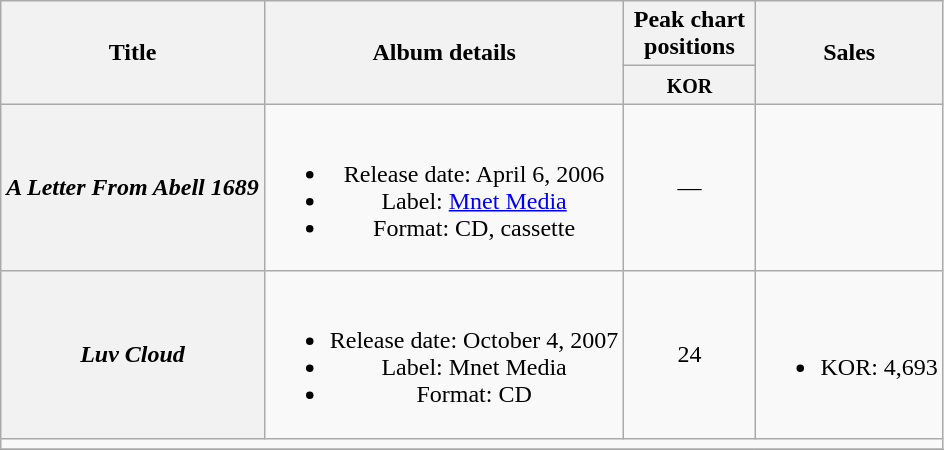<table class="wikitable plainrowheaders" style="text-align:center;">
<tr>
<th scope="col" rowspan="2">Title</th>
<th rowspan="2" scope="col">Album details</th>
<th scope="col" colspan="1" style="width:5em;">Peak chart positions</th>
<th rowspan="2" scope="col">Sales</th>
</tr>
<tr>
<th><small>KOR</small><br></th>
</tr>
<tr>
<th scope="row"><em>A Letter From Abell 1689</em></th>
<td><br><ul><li>Release date: April 6, 2006</li><li>Label: <a href='#'>Mnet Media</a></li><li>Format: CD, cassette</li></ul></td>
<td>—</td>
<td></td>
</tr>
<tr>
<th scope="row"><em>Luv Cloud</em></th>
<td><br><ul><li>Release date: October 4, 2007</li><li>Label: Mnet Media</li><li>Format: CD</li></ul></td>
<td>24</td>
<td><br><ul><li>KOR: 4,693</li></ul></td>
</tr>
<tr>
<td colspan="4"></td>
</tr>
<tr>
</tr>
</table>
